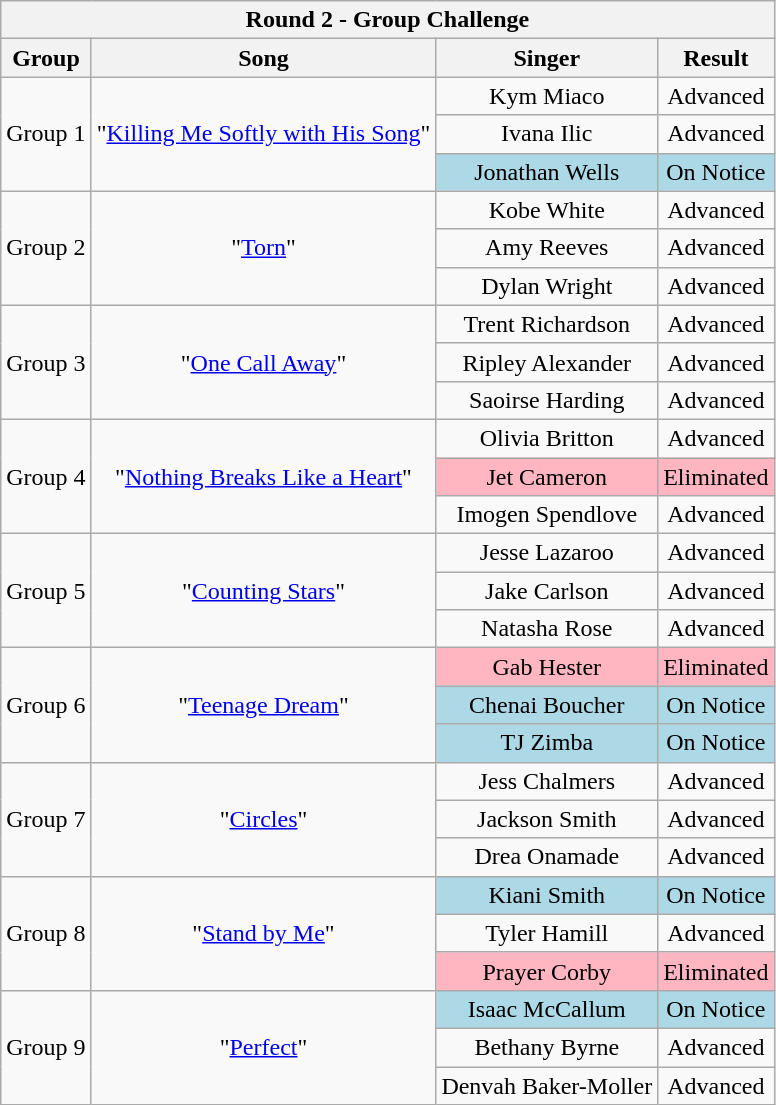<table class="wikitable plainrowheaders" style="text-align:center;">
<tr>
<th colspan=4>Round 2 - Group Challenge</th>
</tr>
<tr>
<th scope="col">Group</th>
<th scope="col">Song</th>
<th scope="col">Singer</th>
<th scope="col">Result</th>
</tr>
<tr>
<td rowspan="3">Group 1</td>
<td rowspan="3">"<a href='#'>Killing Me Softly with His Song</a>"</td>
<td>Kym Miaco</td>
<td>Advanced</td>
</tr>
<tr>
<td>Ivana Ilic</td>
<td>Advanced</td>
</tr>
<tr>
<td style="background-color:lightblue">Jonathan Wells</td>
<td style="background-color:lightblue">On Notice</td>
</tr>
<tr>
<td rowspan="3">Group 2</td>
<td rowspan="3">"<a href='#'>Torn</a>"</td>
<td>Kobe White</td>
<td>Advanced</td>
</tr>
<tr>
<td>Amy Reeves</td>
<td>Advanced</td>
</tr>
<tr>
<td>Dylan Wright</td>
<td>Advanced</td>
</tr>
<tr>
<td rowspan="3">Group 3</td>
<td rowspan="3">"<a href='#'>One Call Away</a>"</td>
<td>Trent Richardson</td>
<td>Advanced</td>
</tr>
<tr>
<td>Ripley Alexander</td>
<td>Advanced</td>
</tr>
<tr>
<td>Saoirse Harding</td>
<td>Advanced</td>
</tr>
<tr>
<td rowspan="3">Group 4</td>
<td rowspan="3">"<a href='#'>Nothing Breaks Like a Heart</a>"</td>
<td>Olivia Britton</td>
<td>Advanced</td>
</tr>
<tr>
<td style="background-color:lightpink">Jet Cameron</td>
<td style="background-color:lightpink">Eliminated</td>
</tr>
<tr>
<td>Imogen Spendlove</td>
<td>Advanced</td>
</tr>
<tr>
<td rowspan="3">Group 5</td>
<td rowspan="3">"<a href='#'>Counting Stars</a>"</td>
<td>Jesse Lazaroo</td>
<td>Advanced</td>
</tr>
<tr>
<td>Jake Carlson</td>
<td>Advanced</td>
</tr>
<tr>
<td>Natasha Rose</td>
<td>Advanced</td>
</tr>
<tr>
<td rowspan="3">Group 6</td>
<td rowspan="3">"<a href='#'>Teenage Dream</a>"</td>
<td style="background-color:lightpink">Gab Hester</td>
<td style="background-color:lightpink">Eliminated</td>
</tr>
<tr>
<td style="background-color:lightblue">Chenai Boucher</td>
<td style="background-color:lightblue">On Notice</td>
</tr>
<tr>
<td style="background-color:lightblue">TJ Zimba</td>
<td style="background-color:lightblue">On Notice</td>
</tr>
<tr>
<td rowspan="3">Group 7</td>
<td rowspan="3">"<a href='#'>Circles</a>"</td>
<td>Jess Chalmers</td>
<td>Advanced</td>
</tr>
<tr>
<td>Jackson Smith</td>
<td>Advanced</td>
</tr>
<tr>
<td>Drea Onamade</td>
<td>Advanced</td>
</tr>
<tr>
<td rowspan="3">Group 8</td>
<td rowspan="3">"<a href='#'>Stand by Me</a>"</td>
<td style="background-color:lightblue">Kiani Smith</td>
<td style="background-color:lightblue">On Notice</td>
</tr>
<tr>
<td>Tyler Hamill</td>
<td>Advanced</td>
</tr>
<tr>
<td style="background-color:lightpink">Prayer Corby</td>
<td style="background-color:lightpink">Eliminated</td>
</tr>
<tr>
<td rowspan="3">Group 9</td>
<td rowspan="3">"<a href='#'>Perfect</a>"</td>
<td style="background-color:lightblue">Isaac McCallum</td>
<td style="background-color:lightblue">On Notice</td>
</tr>
<tr>
<td>Bethany Byrne</td>
<td>Advanced</td>
</tr>
<tr>
<td>Denvah Baker-Moller</td>
<td>Advanced</td>
</tr>
</table>
